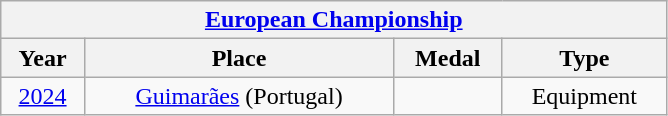<table class="wikitable center col2izq" style="text-align:center;width:445px;">
<tr>
<th colspan="4"><a href='#'>European Championship</a></th>
</tr>
<tr>
<th>Year</th>
<th>Place</th>
<th>Medal</th>
<th>Type</th>
</tr>
<tr>
<td><a href='#'>2024</a></td>
<td><a href='#'>Guimarães</a> (Portugal)</td>
<td></td>
<td>Equipment</td>
</tr>
</table>
